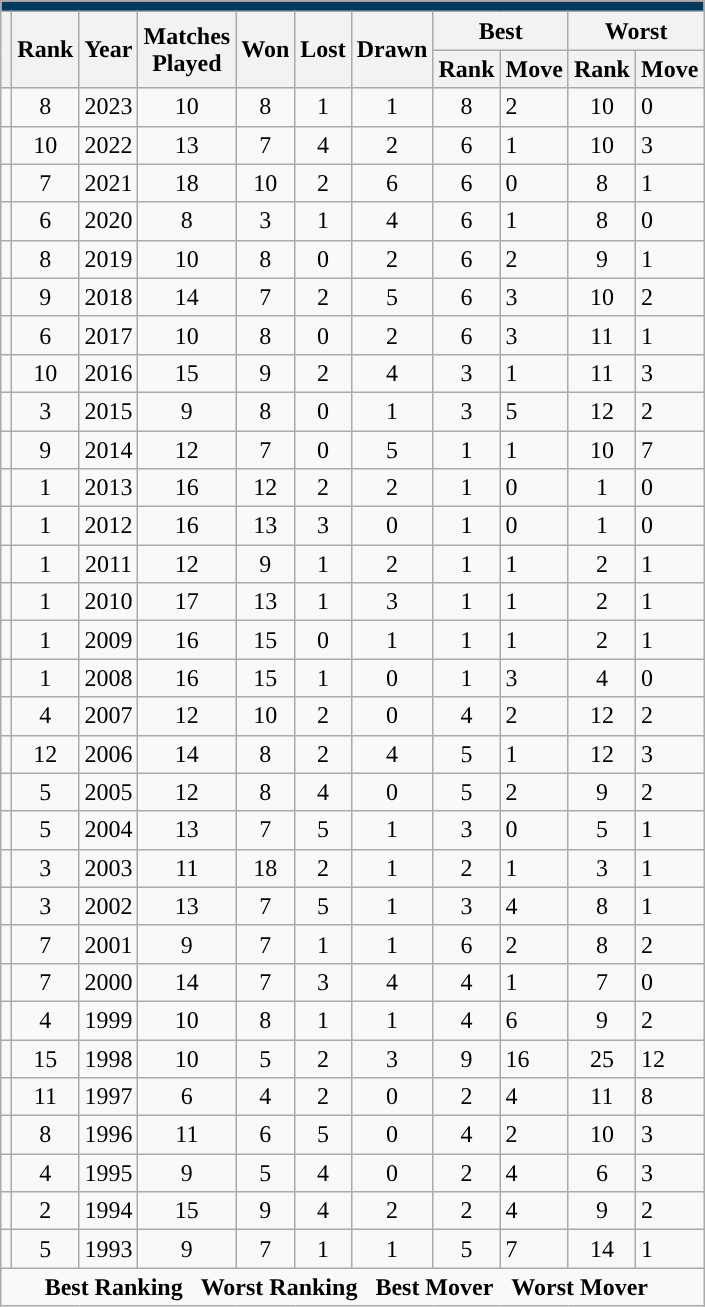<table class="wikitable sortable collapsible collapsed" style="text-align: center; font-size: 100%;">
<tr>
<th colspan=12 style="background: #013A5E; color: #FFFFFF;"><a href='#'></a></th>
</tr>
<tr>
<th rowspan=2></th>
<th rowspan=2>Rank</th>
<th rowspan=2>Year</th>
<th rowspan=2>Matches<br>Played</th>
<th rowspan=2>Won</th>
<th rowspan=2>Lost</th>
<th rowspan=2>Drawn</th>
<th colspan=2>Best</th>
<th colspan=2>Worst</th>
</tr>
<tr>
<th>Rank</th>
<th>Move</th>
<th>Rank</th>
<th>Move</th>
</tr>
<tr>
<td></td>
<td>8</td>
<td>2023</td>
<td>10</td>
<td>8</td>
<td>1</td>
<td>1</td>
<td>8</td>
<td align=left>  2</td>
<td>10</td>
<td align=left> 0</td>
</tr>
<tr>
<td></td>
<td>10</td>
<td>2022</td>
<td>13</td>
<td>7</td>
<td>4</td>
<td>2</td>
<td>6</td>
<td align=left>  1</td>
<td>10</td>
<td align=left> 3</td>
</tr>
<tr>
<td></td>
<td>7</td>
<td>2021</td>
<td>18</td>
<td>10</td>
<td>2</td>
<td>6</td>
<td>6</td>
<td align=left>  0</td>
<td>8</td>
<td align=left> 1</td>
</tr>
<tr>
<td></td>
<td>6</td>
<td>2020</td>
<td>8</td>
<td>3</td>
<td>1</td>
<td>4</td>
<td>6</td>
<td align=left>  1</td>
<td>8</td>
<td align=left> 0</td>
</tr>
<tr>
<td></td>
<td>8</td>
<td>2019</td>
<td>10</td>
<td>8</td>
<td>0</td>
<td>2</td>
<td>6</td>
<td align=left>  2</td>
<td>9</td>
<td align=left> 1</td>
</tr>
<tr>
<td></td>
<td>9</td>
<td>2018</td>
<td>14</td>
<td>7</td>
<td>2</td>
<td>5</td>
<td>6</td>
<td align=left>  3</td>
<td>10</td>
<td align=left> 2</td>
</tr>
<tr>
<td></td>
<td>6</td>
<td>2017</td>
<td>10</td>
<td>8</td>
<td>0</td>
<td>2</td>
<td>6</td>
<td align=left>  3</td>
<td>11</td>
<td align=left> 1</td>
</tr>
<tr>
<td></td>
<td>10</td>
<td>2016</td>
<td>15</td>
<td>9</td>
<td>2</td>
<td>4</td>
<td>3</td>
<td align=left>  1</td>
<td>11</td>
<td align=left> 3</td>
</tr>
<tr>
<td></td>
<td>3</td>
<td>2015</td>
<td>9</td>
<td>8</td>
<td>0</td>
<td>1</td>
<td>3</td>
<td align=left>  5</td>
<td>12</td>
<td align=left> 2</td>
</tr>
<tr>
<td></td>
<td>9</td>
<td>2014</td>
<td>12</td>
<td>7</td>
<td>0</td>
<td>5</td>
<td>1</td>
<td align=left>  1</td>
<td>10</td>
<td align=left> 7</td>
</tr>
<tr>
<td></td>
<td>1</td>
<td>2013</td>
<td>16</td>
<td>12</td>
<td>2</td>
<td>2</td>
<td>1</td>
<td align=left>  0</td>
<td>1</td>
<td align=left> 0</td>
</tr>
<tr>
<td></td>
<td>1</td>
<td>2012</td>
<td>16</td>
<td>13</td>
<td>3</td>
<td>0</td>
<td>1</td>
<td align=left>  0</td>
<td>1</td>
<td align=left> 0</td>
</tr>
<tr>
<td></td>
<td>1</td>
<td>2011</td>
<td>12</td>
<td>9</td>
<td>1</td>
<td>2</td>
<td>1</td>
<td align=left>  1</td>
<td>2</td>
<td align=left> 1</td>
</tr>
<tr>
<td></td>
<td>1</td>
<td>2010</td>
<td>17</td>
<td>13</td>
<td>1</td>
<td>3</td>
<td>1</td>
<td align=left>  1</td>
<td>2</td>
<td align=left> 1</td>
</tr>
<tr>
<td></td>
<td>1</td>
<td>2009</td>
<td>16</td>
<td>15</td>
<td>0</td>
<td>1</td>
<td>1</td>
<td align=left>  1</td>
<td>2</td>
<td align=left> 1</td>
</tr>
<tr>
<td></td>
<td>1</td>
<td>2008</td>
<td>16</td>
<td>15</td>
<td>1</td>
<td>0</td>
<td>1</td>
<td align=left>  3</td>
<td>4</td>
<td align=left> 0</td>
</tr>
<tr>
<td></td>
<td>4</td>
<td>2007</td>
<td>12</td>
<td>10</td>
<td>2</td>
<td>0</td>
<td>4</td>
<td align=left>  2</td>
<td>12</td>
<td align=left> 2</td>
</tr>
<tr>
<td></td>
<td>12</td>
<td>2006</td>
<td>14</td>
<td>8</td>
<td>2</td>
<td>4</td>
<td>5</td>
<td align=left>  1</td>
<td>12</td>
<td align=left> 3</td>
</tr>
<tr>
<td></td>
<td>5</td>
<td>2005</td>
<td>12</td>
<td>8</td>
<td>4</td>
<td>0</td>
<td>5</td>
<td align=left>  2</td>
<td>9</td>
<td align=left> 2</td>
</tr>
<tr>
<td></td>
<td>5</td>
<td>2004</td>
<td>13</td>
<td>7</td>
<td>5</td>
<td>1</td>
<td>3</td>
<td align=left>  0</td>
<td>5</td>
<td align=left> 1</td>
</tr>
<tr>
<td></td>
<td>3</td>
<td>2003</td>
<td>11</td>
<td>18</td>
<td>2</td>
<td>1</td>
<td>2</td>
<td align=left>  1</td>
<td>3</td>
<td align=left> 1</td>
</tr>
<tr>
<td></td>
<td>3</td>
<td>2002</td>
<td>13</td>
<td>7</td>
<td>5</td>
<td>1</td>
<td>3</td>
<td align=left>  4</td>
<td>8</td>
<td align=left> 1</td>
</tr>
<tr>
<td></td>
<td>7</td>
<td>2001</td>
<td>9</td>
<td>7</td>
<td>1</td>
<td>1</td>
<td>6</td>
<td align=left>  2</td>
<td>8</td>
<td align=left> 2</td>
</tr>
<tr>
<td></td>
<td>7</td>
<td>2000</td>
<td>14</td>
<td>7</td>
<td>3</td>
<td>4</td>
<td>4</td>
<td align=left>  1</td>
<td>7</td>
<td align=left> 0</td>
</tr>
<tr>
<td></td>
<td>4</td>
<td>1999</td>
<td>10</td>
<td>8</td>
<td>1</td>
<td>1</td>
<td>4</td>
<td align=left>  6</td>
<td>9</td>
<td align=left> 2</td>
</tr>
<tr>
<td></td>
<td>15</td>
<td>1998</td>
<td>10</td>
<td>5</td>
<td>2</td>
<td>3</td>
<td>9</td>
<td align=left>  16</td>
<td>25</td>
<td align=left> 12</td>
</tr>
<tr>
<td></td>
<td>11</td>
<td>1997</td>
<td>6</td>
<td>4</td>
<td>2</td>
<td>0</td>
<td>2</td>
<td align=left>  4</td>
<td>11</td>
<td align=left> 8</td>
</tr>
<tr>
<td></td>
<td>8</td>
<td>1996</td>
<td>11</td>
<td>6</td>
<td>5</td>
<td>0</td>
<td>4</td>
<td align=left>  2</td>
<td>10</td>
<td align=left> 3</td>
</tr>
<tr>
<td></td>
<td>4</td>
<td>1995</td>
<td>9</td>
<td>5</td>
<td>4</td>
<td>0</td>
<td>2</td>
<td align=left>  4</td>
<td>6</td>
<td align=left> 3</td>
</tr>
<tr>
<td></td>
<td>2</td>
<td>1994</td>
<td>15</td>
<td>9</td>
<td>4</td>
<td>2</td>
<td>2</td>
<td align=left>  4</td>
<td>9</td>
<td align=left> 2</td>
</tr>
<tr>
<td></td>
<td>5</td>
<td>1993</td>
<td>9</td>
<td>7</td>
<td>1</td>
<td>1</td>
<td>5</td>
<td align=left>  7</td>
<td>14</td>
<td align=left> 1</td>
</tr>
<tr>
<td colspan=11> <strong>Best Ranking</strong>   <strong>Worst Ranking</strong>   <strong>Best Mover</strong>   <strong>Worst Mover</strong>  </td>
</tr>
</table>
